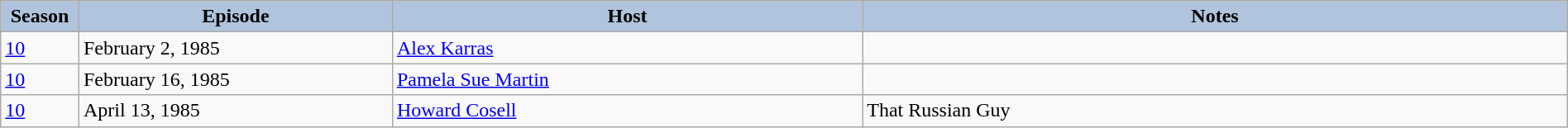<table class="wikitable" style="width:100%;">
<tr>
<th style="background:#B0C4DE;" width="5%">Season</th>
<th style="background:#B0C4DE;" width="20%">Episode</th>
<th style="background:#B0C4DE;" width="30%">Host</th>
<th style="background:#B0C4DE;" width="45%">Notes</th>
</tr>
<tr>
<td><a href='#'>10</a></td>
<td>February 2, 1985</td>
<td><a href='#'>Alex Karras</a></td>
<td></td>
</tr>
<tr>
<td><a href='#'>10</a></td>
<td>February 16, 1985</td>
<td><a href='#'>Pamela Sue Martin</a></td>
<td></td>
</tr>
<tr>
<td><a href='#'>10</a></td>
<td>April 13, 1985</td>
<td><a href='#'>Howard Cosell</a></td>
<td>That Russian Guy</td>
</tr>
</table>
